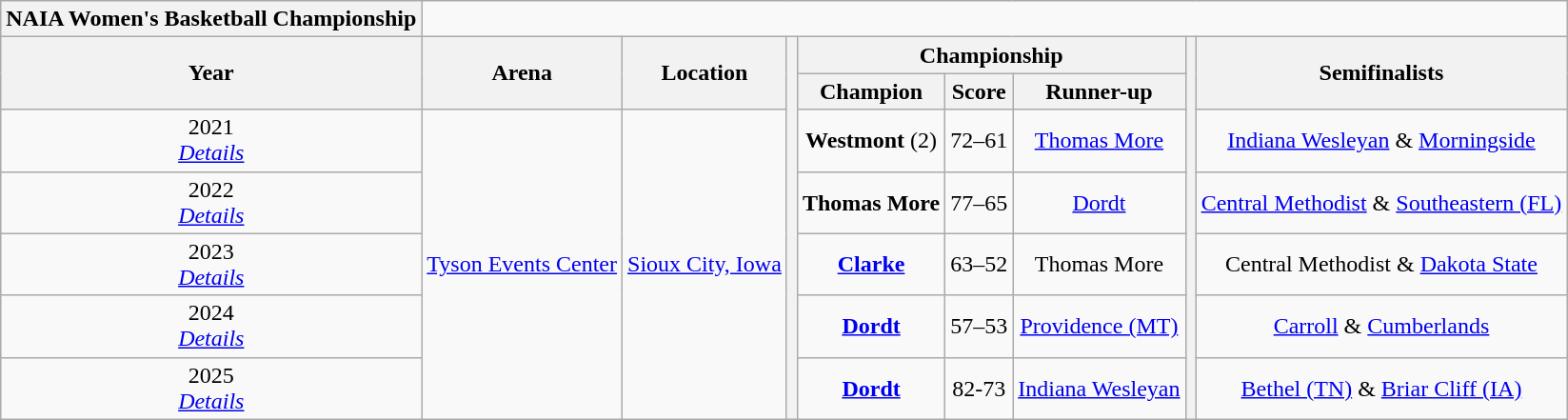<table class="wikitable" style="text-align:center">
<tr>
<th style=>NAIA Women's Basketball Championship</th>
</tr>
<tr>
<th rowspan=2>Year</th>
<th rowspan=2>Arena</th>
<th rowspan=2>Location</th>
<th rowspan=99></th>
<th colspan=3>Championship</th>
<th rowspan=99></th>
<th rowspan=2>Semifinalists</th>
</tr>
<tr>
<th>Champion</th>
<th>Score</th>
<th>Runner-up</th>
</tr>
<tr>
<td>2021<br><em><a href='#'>Details</a></em></td>
<td rowspan="5"><a href='#'>Tyson Events Center</a></td>
<td rowspan="5"><a href='#'>Sioux City, Iowa</a></td>
<td><strong>Westmont</strong> (2)</td>
<td>72–61</td>
<td><a href='#'>Thomas More</a></td>
<td><a href='#'>Indiana Wesleyan</a> & <a href='#'>Morningside</a></td>
</tr>
<tr>
<td>2022<br><em><a href='#'>Details</a></em></td>
<td><strong>Thomas More</strong></td>
<td>77–65</td>
<td><a href='#'>Dordt</a></td>
<td><a href='#'>Central Methodist</a> & <a href='#'>Southeastern (FL)</a></td>
</tr>
<tr>
<td>2023<br><em><a href='#'>Details</a></em></td>
<td><strong><a href='#'>Clarke</a></strong></td>
<td>63–52</td>
<td>Thomas More</td>
<td>Central Methodist & <a href='#'>Dakota State</a></td>
</tr>
<tr>
<td>2024<br><em><a href='#'>Details</a></em></td>
<td><strong><a href='#'>Dordt</a></strong></td>
<td>57–53</td>
<td><a href='#'>Providence (MT)</a></td>
<td><a href='#'>Carroll</a> & <a href='#'>Cumberlands</a></td>
</tr>
<tr>
<td>2025<br><em><a href='#'>Details</a></em></td>
<td><strong><a href='#'>Dordt</a></strong></td>
<td>82-73</td>
<td><a href='#'>Indiana Wesleyan</a></td>
<td><a href='#'>Bethel (TN)</a> & <a href='#'>Briar Cliff (IA)</a></td>
</tr>
</table>
